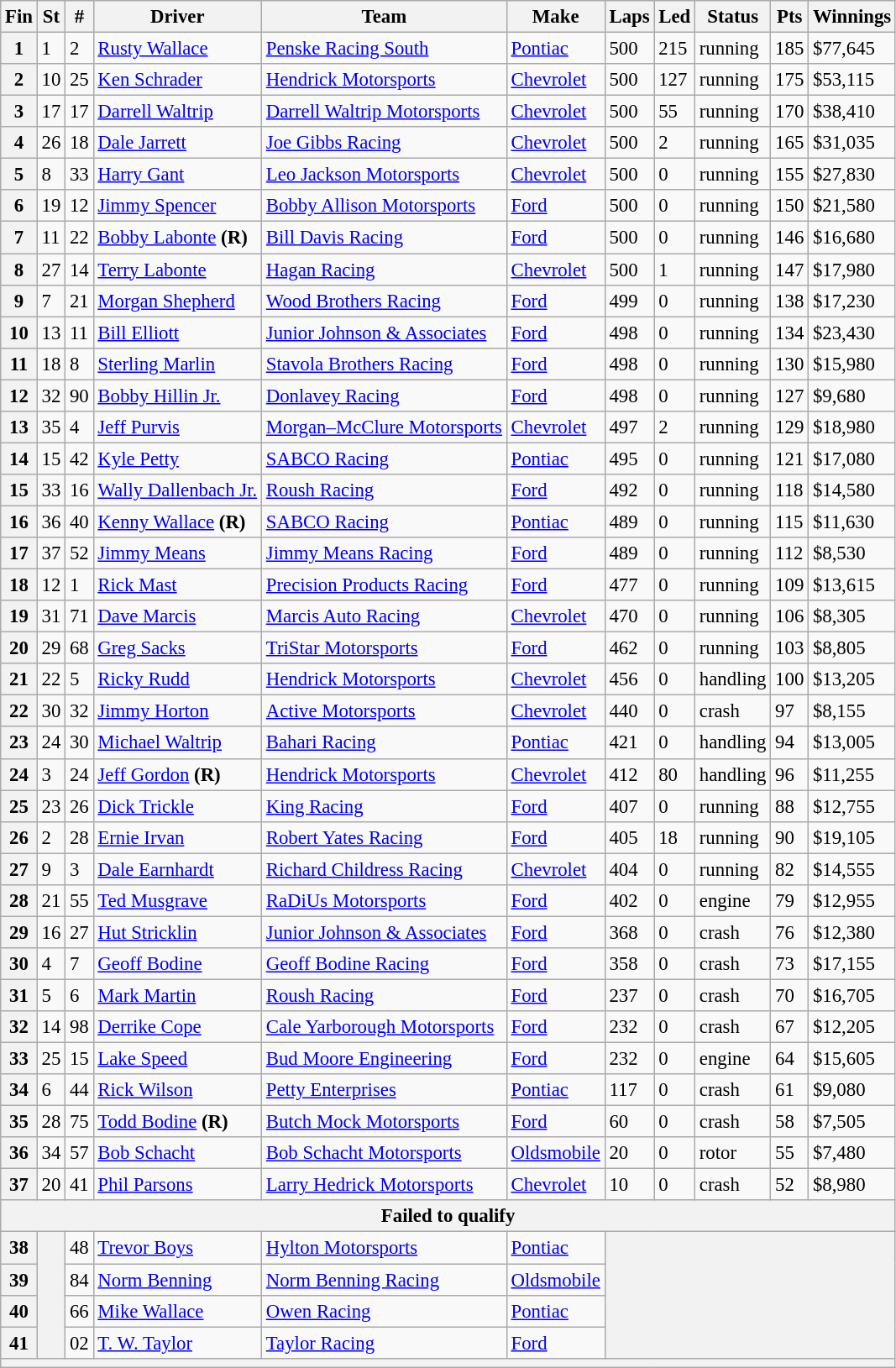<table class="wikitable" style="font-size:95%">
<tr>
<th>Fin</th>
<th>St</th>
<th>#</th>
<th>Driver</th>
<th>Team</th>
<th>Make</th>
<th>Laps</th>
<th>Led</th>
<th>Status</th>
<th>Pts</th>
<th>Winnings</th>
</tr>
<tr>
<th>1</th>
<td>1</td>
<td>2</td>
<td><a href='#'>Rusty Wallace</a></td>
<td><a href='#'>Penske Racing South</a></td>
<td><a href='#'>Pontiac</a></td>
<td>500</td>
<td>215</td>
<td>running</td>
<td>185</td>
<td>$77,645</td>
</tr>
<tr>
<th>2</th>
<td>10</td>
<td>25</td>
<td><a href='#'>Ken Schrader</a></td>
<td><a href='#'>Hendrick Motorsports</a></td>
<td><a href='#'>Chevrolet</a></td>
<td>500</td>
<td>127</td>
<td>running</td>
<td>175</td>
<td>$53,115</td>
</tr>
<tr>
<th>3</th>
<td>17</td>
<td>17</td>
<td><a href='#'>Darrell Waltrip</a></td>
<td><a href='#'>Darrell Waltrip Motorsports</a></td>
<td><a href='#'>Chevrolet</a></td>
<td>500</td>
<td>55</td>
<td>running</td>
<td>170</td>
<td>$38,410</td>
</tr>
<tr>
<th>4</th>
<td>26</td>
<td>18</td>
<td><a href='#'>Dale Jarrett</a></td>
<td><a href='#'>Joe Gibbs Racing</a></td>
<td><a href='#'>Chevrolet</a></td>
<td>500</td>
<td>2</td>
<td>running</td>
<td>165</td>
<td>$31,035</td>
</tr>
<tr>
<th>5</th>
<td>8</td>
<td>33</td>
<td><a href='#'>Harry Gant</a></td>
<td><a href='#'>Leo Jackson Motorsports</a></td>
<td><a href='#'>Chevrolet</a></td>
<td>500</td>
<td>0</td>
<td>running</td>
<td>155</td>
<td>$27,830</td>
</tr>
<tr>
<th>6</th>
<td>19</td>
<td>12</td>
<td><a href='#'>Jimmy Spencer</a></td>
<td><a href='#'>Bobby Allison Motorsports</a></td>
<td><a href='#'>Ford</a></td>
<td>500</td>
<td>0</td>
<td>running</td>
<td>150</td>
<td>$21,580</td>
</tr>
<tr>
<th>7</th>
<td>11</td>
<td>22</td>
<td><a href='#'>Bobby Labonte</a> <strong>(R)</strong></td>
<td><a href='#'>Bill Davis Racing</a></td>
<td><a href='#'>Ford</a></td>
<td>500</td>
<td>0</td>
<td>running</td>
<td>146</td>
<td>$16,680</td>
</tr>
<tr>
<th>8</th>
<td>27</td>
<td>14</td>
<td><a href='#'>Terry Labonte</a></td>
<td><a href='#'>Hagan Racing</a></td>
<td><a href='#'>Chevrolet</a></td>
<td>500</td>
<td>1</td>
<td>running</td>
<td>147</td>
<td>$17,980</td>
</tr>
<tr>
<th>9</th>
<td>7</td>
<td>21</td>
<td><a href='#'>Morgan Shepherd</a></td>
<td><a href='#'>Wood Brothers Racing</a></td>
<td><a href='#'>Ford</a></td>
<td>499</td>
<td>0</td>
<td>running</td>
<td>138</td>
<td>$17,230</td>
</tr>
<tr>
<th>10</th>
<td>13</td>
<td>11</td>
<td><a href='#'>Bill Elliott</a></td>
<td><a href='#'>Junior Johnson & Associates</a></td>
<td><a href='#'>Ford</a></td>
<td>498</td>
<td>0</td>
<td>running</td>
<td>134</td>
<td>$23,430</td>
</tr>
<tr>
<th>11</th>
<td>18</td>
<td>8</td>
<td><a href='#'>Sterling Marlin</a></td>
<td><a href='#'>Stavola Brothers Racing</a></td>
<td><a href='#'>Ford</a></td>
<td>498</td>
<td>0</td>
<td>running</td>
<td>130</td>
<td>$15,980</td>
</tr>
<tr>
<th>12</th>
<td>32</td>
<td>90</td>
<td><a href='#'>Bobby Hillin Jr.</a></td>
<td><a href='#'>Donlavey Racing</a></td>
<td><a href='#'>Ford</a></td>
<td>498</td>
<td>0</td>
<td>running</td>
<td>127</td>
<td>$9,680</td>
</tr>
<tr>
<th>13</th>
<td>35</td>
<td>4</td>
<td><a href='#'>Jeff Purvis</a></td>
<td><a href='#'>Morgan–McClure Motorsports</a></td>
<td><a href='#'>Chevrolet</a></td>
<td>497</td>
<td>2</td>
<td>running</td>
<td>129</td>
<td>$18,980</td>
</tr>
<tr>
<th>14</th>
<td>15</td>
<td>42</td>
<td><a href='#'>Kyle Petty</a></td>
<td><a href='#'>SABCO Racing</a></td>
<td><a href='#'>Pontiac</a></td>
<td>495</td>
<td>0</td>
<td>running</td>
<td>121</td>
<td>$17,080</td>
</tr>
<tr>
<th>15</th>
<td>33</td>
<td>16</td>
<td><a href='#'>Wally Dallenbach Jr.</a></td>
<td><a href='#'>Roush Racing</a></td>
<td><a href='#'>Ford</a></td>
<td>492</td>
<td>0</td>
<td>running</td>
<td>118</td>
<td>$14,580</td>
</tr>
<tr>
<th>16</th>
<td>36</td>
<td>40</td>
<td><a href='#'>Kenny Wallace</a> <strong>(R)</strong></td>
<td><a href='#'>SABCO Racing</a></td>
<td><a href='#'>Pontiac</a></td>
<td>489</td>
<td>0</td>
<td>running</td>
<td>115</td>
<td>$11,630</td>
</tr>
<tr>
<th>17</th>
<td>37</td>
<td>52</td>
<td><a href='#'>Jimmy Means</a></td>
<td><a href='#'>Jimmy Means Racing</a></td>
<td><a href='#'>Ford</a></td>
<td>489</td>
<td>0</td>
<td>running</td>
<td>112</td>
<td>$8,530</td>
</tr>
<tr>
<th>18</th>
<td>12</td>
<td>1</td>
<td><a href='#'>Rick Mast</a></td>
<td><a href='#'>Precision Products Racing</a></td>
<td><a href='#'>Ford</a></td>
<td>477</td>
<td>0</td>
<td>running</td>
<td>109</td>
<td>$13,615</td>
</tr>
<tr>
<th>19</th>
<td>31</td>
<td>71</td>
<td><a href='#'>Dave Marcis</a></td>
<td><a href='#'>Marcis Auto Racing</a></td>
<td><a href='#'>Chevrolet</a></td>
<td>470</td>
<td>0</td>
<td>running</td>
<td>106</td>
<td>$8,305</td>
</tr>
<tr>
<th>20</th>
<td>29</td>
<td>68</td>
<td><a href='#'>Greg Sacks</a></td>
<td><a href='#'>TriStar Motorsports</a></td>
<td><a href='#'>Ford</a></td>
<td>462</td>
<td>0</td>
<td>running</td>
<td>103</td>
<td>$8,805</td>
</tr>
<tr>
<th>21</th>
<td>22</td>
<td>5</td>
<td><a href='#'>Ricky Rudd</a></td>
<td><a href='#'>Hendrick Motorsports</a></td>
<td><a href='#'>Chevrolet</a></td>
<td>456</td>
<td>0</td>
<td>handling</td>
<td>100</td>
<td>$13,205</td>
</tr>
<tr>
<th>22</th>
<td>30</td>
<td>32</td>
<td><a href='#'>Jimmy Horton</a></td>
<td><a href='#'>Active Motorsports</a></td>
<td><a href='#'>Chevrolet</a></td>
<td>440</td>
<td>0</td>
<td>crash</td>
<td>97</td>
<td>$8,155</td>
</tr>
<tr>
<th>23</th>
<td>24</td>
<td>30</td>
<td><a href='#'>Michael Waltrip</a></td>
<td><a href='#'>Bahari Racing</a></td>
<td><a href='#'>Pontiac</a></td>
<td>421</td>
<td>0</td>
<td>handling</td>
<td>94</td>
<td>$13,005</td>
</tr>
<tr>
<th>24</th>
<td>3</td>
<td>24</td>
<td><a href='#'>Jeff Gordon</a> <strong>(R)</strong></td>
<td><a href='#'>Hendrick Motorsports</a></td>
<td><a href='#'>Chevrolet</a></td>
<td>412</td>
<td>80</td>
<td>handling</td>
<td>96</td>
<td>$11,255</td>
</tr>
<tr>
<th>25</th>
<td>23</td>
<td>26</td>
<td><a href='#'>Dick Trickle</a></td>
<td><a href='#'>King Racing</a></td>
<td><a href='#'>Ford</a></td>
<td>407</td>
<td>0</td>
<td>running</td>
<td>88</td>
<td>$12,755</td>
</tr>
<tr>
<th>26</th>
<td>2</td>
<td>28</td>
<td><a href='#'>Ernie Irvan</a></td>
<td><a href='#'>Robert Yates Racing</a></td>
<td><a href='#'>Ford</a></td>
<td>405</td>
<td>18</td>
<td>running</td>
<td>90</td>
<td>$19,105</td>
</tr>
<tr>
<th>27</th>
<td>9</td>
<td>3</td>
<td><a href='#'>Dale Earnhardt</a></td>
<td><a href='#'>Richard Childress Racing</a></td>
<td><a href='#'>Chevrolet</a></td>
<td>404</td>
<td>0</td>
<td>running</td>
<td>82</td>
<td>$14,555</td>
</tr>
<tr>
<th>28</th>
<td>21</td>
<td>55</td>
<td><a href='#'>Ted Musgrave</a></td>
<td><a href='#'>RaDiUs Motorsports</a></td>
<td><a href='#'>Ford</a></td>
<td>402</td>
<td>0</td>
<td>engine</td>
<td>79</td>
<td>$12,955</td>
</tr>
<tr>
<th>29</th>
<td>16</td>
<td>27</td>
<td><a href='#'>Hut Stricklin</a></td>
<td><a href='#'>Junior Johnson & Associates</a></td>
<td><a href='#'>Ford</a></td>
<td>368</td>
<td>0</td>
<td>crash</td>
<td>76</td>
<td>$12,380</td>
</tr>
<tr>
<th>30</th>
<td>4</td>
<td>7</td>
<td><a href='#'>Geoff Bodine</a></td>
<td><a href='#'>Geoff Bodine Racing</a></td>
<td><a href='#'>Ford</a></td>
<td>358</td>
<td>0</td>
<td>crash</td>
<td>73</td>
<td>$17,155</td>
</tr>
<tr>
<th>31</th>
<td>5</td>
<td>6</td>
<td><a href='#'>Mark Martin</a></td>
<td><a href='#'>Roush Racing</a></td>
<td><a href='#'>Ford</a></td>
<td>237</td>
<td>0</td>
<td>crash</td>
<td>70</td>
<td>$16,705</td>
</tr>
<tr>
<th>32</th>
<td>14</td>
<td>98</td>
<td><a href='#'>Derrike Cope</a></td>
<td><a href='#'>Cale Yarborough Motorsports</a></td>
<td><a href='#'>Ford</a></td>
<td>232</td>
<td>0</td>
<td>crash</td>
<td>67</td>
<td>$12,205</td>
</tr>
<tr>
<th>33</th>
<td>25</td>
<td>15</td>
<td><a href='#'>Lake Speed</a></td>
<td><a href='#'>Bud Moore Engineering</a></td>
<td><a href='#'>Ford</a></td>
<td>232</td>
<td>0</td>
<td>engine</td>
<td>64</td>
<td>$15,605</td>
</tr>
<tr>
<th>34</th>
<td>6</td>
<td>44</td>
<td><a href='#'>Rick Wilson</a></td>
<td><a href='#'>Petty Enterprises</a></td>
<td><a href='#'>Pontiac</a></td>
<td>117</td>
<td>0</td>
<td>crash</td>
<td>61</td>
<td>$9,080</td>
</tr>
<tr>
<th>35</th>
<td>28</td>
<td>75</td>
<td><a href='#'>Todd Bodine</a> <strong>(R)</strong></td>
<td><a href='#'>Butch Mock Motorsports</a></td>
<td><a href='#'>Ford</a></td>
<td>60</td>
<td>0</td>
<td>crash</td>
<td>58</td>
<td>$7,505</td>
</tr>
<tr>
<th>36</th>
<td>34</td>
<td>57</td>
<td><a href='#'>Bob Schacht</a></td>
<td><a href='#'>Bob Schacht Motorsports</a></td>
<td><a href='#'>Oldsmobile</a></td>
<td>20</td>
<td>0</td>
<td>rotor</td>
<td>55</td>
<td>$7,480</td>
</tr>
<tr>
<th>37</th>
<td>20</td>
<td>41</td>
<td><a href='#'>Phil Parsons</a></td>
<td><a href='#'>Larry Hedrick Motorsports</a></td>
<td><a href='#'>Chevrolet</a></td>
<td>10</td>
<td>0</td>
<td>crash</td>
<td>52</td>
<td>$8,980</td>
</tr>
<tr>
<th colspan="11">Failed to qualify</th>
</tr>
<tr>
<th>38</th>
<th rowspan="4"></th>
<td>48</td>
<td><a href='#'>Trevor Boys</a></td>
<td><a href='#'>Hylton Motorsports</a></td>
<td><a href='#'>Pontiac</a></td>
<th colspan="5" rowspan="4"></th>
</tr>
<tr>
<th>39</th>
<td>84</td>
<td><a href='#'>Norm Benning</a></td>
<td><a href='#'>Norm Benning Racing</a></td>
<td><a href='#'>Oldsmobile</a></td>
</tr>
<tr>
<th>40</th>
<td>66</td>
<td><a href='#'>Mike Wallace</a></td>
<td><a href='#'>Owen Racing</a></td>
<td><a href='#'>Pontiac</a></td>
</tr>
<tr>
<th>41</th>
<td>02</td>
<td><a href='#'>T. W. Taylor</a></td>
<td><a href='#'>Taylor Racing</a></td>
<td><a href='#'>Ford</a></td>
</tr>
<tr>
<th colspan="11"></th>
</tr>
</table>
